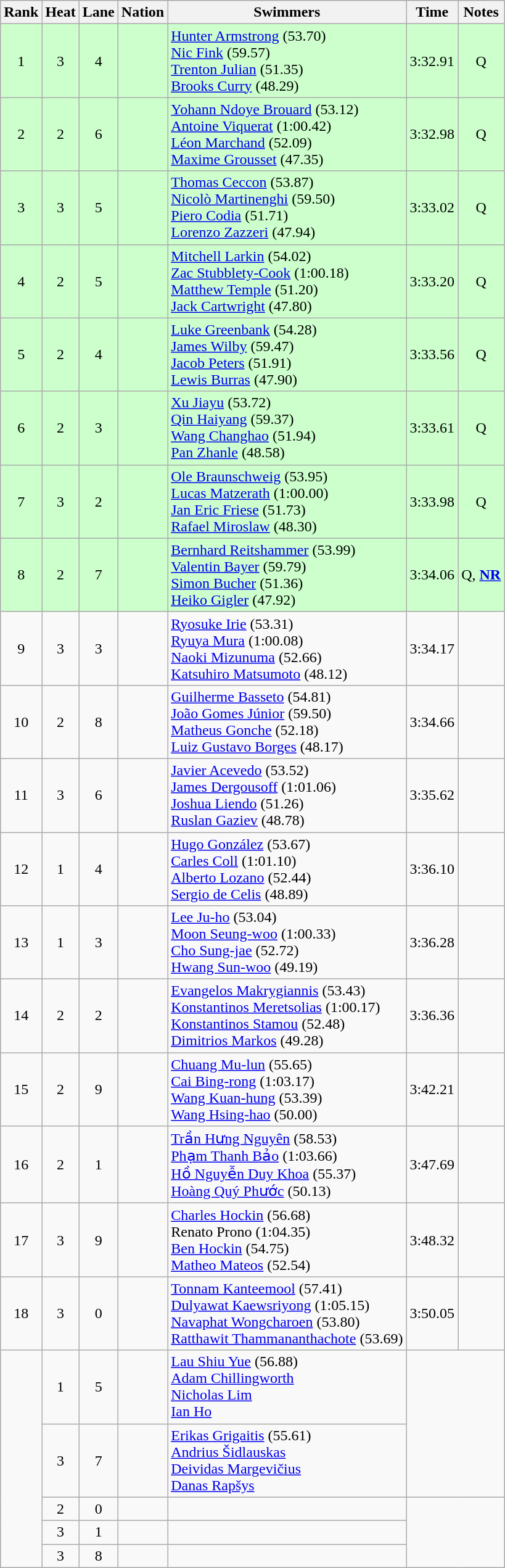<table class="wikitable sortable" style="text-align:center">
<tr>
<th>Rank</th>
<th>Heat</th>
<th>Lane</th>
<th>Nation</th>
<th>Swimmers</th>
<th>Time</th>
<th>Notes</th>
</tr>
<tr bgcolor=ccffcc>
<td>1</td>
<td>3</td>
<td>4</td>
<td align=left></td>
<td align=left><a href='#'>Hunter Armstrong</a> (53.70)<br><a href='#'>Nic Fink</a> (59.57)<br><a href='#'>Trenton Julian</a> (51.35)<br><a href='#'>Brooks Curry</a> (48.29)</td>
<td>3:32.91</td>
<td>Q</td>
</tr>
<tr bgcolor=ccffcc>
<td>2</td>
<td>2</td>
<td>6</td>
<td align=left></td>
<td align=left><a href='#'>Yohann Ndoye Brouard</a> (53.12)<br><a href='#'>Antoine Viquerat</a> (1:00.42)<br><a href='#'>Léon Marchand</a> (52.09)<br><a href='#'>Maxime Grousset</a> (47.35)</td>
<td>3:32.98</td>
<td>Q</td>
</tr>
<tr bgcolor=ccffcc>
<td>3</td>
<td>3</td>
<td>5</td>
<td align=left></td>
<td align=left><a href='#'>Thomas Ceccon</a> (53.87)<br><a href='#'>Nicolò Martinenghi</a> (59.50)<br><a href='#'>Piero Codia</a> (51.71)<br><a href='#'>Lorenzo Zazzeri</a> (47.94)</td>
<td>3:33.02</td>
<td>Q</td>
</tr>
<tr bgcolor=ccffcc>
<td>4</td>
<td>2</td>
<td>5</td>
<td align=left></td>
<td align=left><a href='#'>Mitchell Larkin</a> (54.02)<br><a href='#'>Zac Stubblety-Cook</a> (1:00.18)<br><a href='#'>Matthew Temple</a> (51.20)<br><a href='#'>Jack Cartwright</a> (47.80)</td>
<td>3:33.20</td>
<td>Q</td>
</tr>
<tr bgcolor=ccffcc>
<td>5</td>
<td>2</td>
<td>4</td>
<td align=left></td>
<td align=left><a href='#'>Luke Greenbank</a> (54.28)<br><a href='#'>James Wilby</a> (59.47)<br><a href='#'>Jacob Peters</a> (51.91)<br><a href='#'>Lewis Burras</a> (47.90)</td>
<td>3:33.56</td>
<td>Q</td>
</tr>
<tr bgcolor=ccffcc>
<td>6</td>
<td>2</td>
<td>3</td>
<td align=left></td>
<td align=left><a href='#'>Xu Jiayu</a> (53.72)<br><a href='#'>Qin Haiyang</a> (59.37)<br><a href='#'>Wang Changhao</a> (51.94)<br><a href='#'>Pan Zhanle</a> (48.58)</td>
<td>3:33.61</td>
<td>Q</td>
</tr>
<tr bgcolor=ccffcc>
<td>7</td>
<td>3</td>
<td>2</td>
<td align=left></td>
<td align=left><a href='#'>Ole Braunschweig</a> (53.95)<br><a href='#'>Lucas Matzerath</a> (1:00.00)<br><a href='#'>Jan Eric Friese</a> (51.73)<br><a href='#'>Rafael Miroslaw</a> (48.30)</td>
<td>3:33.98</td>
<td>Q</td>
</tr>
<tr bgcolor=ccffcc>
<td>8</td>
<td>2</td>
<td>7</td>
<td align=left></td>
<td align=left><a href='#'>Bernhard Reitshammer</a> (53.99)<br><a href='#'>Valentin Bayer</a> (59.79)<br><a href='#'>Simon Bucher</a> (51.36)<br><a href='#'>Heiko Gigler</a> (47.92)</td>
<td>3:34.06</td>
<td>Q, <strong><a href='#'>NR</a></strong></td>
</tr>
<tr>
<td>9</td>
<td>3</td>
<td>3</td>
<td align=left></td>
<td align=left><a href='#'>Ryosuke Irie</a> (53.31)<br><a href='#'>Ryuya Mura</a> (1:00.08)<br><a href='#'>Naoki Mizunuma</a> (52.66)<br><a href='#'>Katsuhiro Matsumoto</a> (48.12)</td>
<td>3:34.17</td>
<td></td>
</tr>
<tr>
<td>10</td>
<td>2</td>
<td>8</td>
<td align=left></td>
<td align=left><a href='#'>Guilherme Basseto</a> (54.81)<br><a href='#'>João Gomes Júnior</a> (59.50)<br><a href='#'>Matheus Gonche</a> (52.18)<br><a href='#'>Luiz Gustavo Borges</a> (48.17)</td>
<td>3:34.66</td>
<td></td>
</tr>
<tr>
<td>11</td>
<td>3</td>
<td>6</td>
<td align=left></td>
<td align=left><a href='#'>Javier Acevedo</a> (53.52)<br><a href='#'>James Dergousoff</a> (1:01.06)<br><a href='#'>Joshua Liendo</a> (51.26)<br><a href='#'>Ruslan Gaziev</a> (48.78)</td>
<td>3:35.62</td>
<td></td>
</tr>
<tr>
<td>12</td>
<td>1</td>
<td>4</td>
<td align=left></td>
<td align=left><a href='#'>Hugo González</a> (53.67)<br><a href='#'>Carles Coll</a> (1:01.10)<br><a href='#'>Alberto Lozano</a> (52.44)<br><a href='#'>Sergio de Celis</a> (48.89)</td>
<td>3:36.10</td>
<td></td>
</tr>
<tr>
<td>13</td>
<td>1</td>
<td>3</td>
<td align=left></td>
<td align=left><a href='#'>Lee Ju-ho</a> (53.04)<br><a href='#'>Moon Seung-woo</a> (1:00.33)<br><a href='#'>Cho Sung-jae</a> (52.72)<br><a href='#'>Hwang Sun-woo</a> (49.19)</td>
<td>3:36.28</td>
<td></td>
</tr>
<tr>
<td>14</td>
<td>2</td>
<td>2</td>
<td align=left></td>
<td align=left><a href='#'>Evangelos Makrygiannis</a> (53.43)<br><a href='#'>Konstantinos Meretsolias</a> (1:00.17)<br><a href='#'>Konstantinos Stamou</a> (52.48)<br><a href='#'>Dimitrios Markos</a> (49.28)</td>
<td>3:36.36</td>
<td></td>
</tr>
<tr>
<td>15</td>
<td>2</td>
<td>9</td>
<td align=left></td>
<td align=left><a href='#'>Chuang Mu-lun</a> (55.65)<br><a href='#'>Cai Bing-rong</a> (1:03.17)<br><a href='#'>Wang Kuan-hung</a> (53.39)<br><a href='#'>Wang Hsing-hao</a> (50.00)</td>
<td>3:42.21</td>
<td></td>
</tr>
<tr>
<td>16</td>
<td>2</td>
<td>1</td>
<td align=left></td>
<td align=left><a href='#'>Trần Hưng Nguyên</a> (58.53)<br><a href='#'>Phạm Thanh Bảo</a> (1:03.66)<br><a href='#'>Hồ Nguyễn Duy Khoa</a> (55.37)<br><a href='#'>Hoàng Quý Phước</a> (50.13)</td>
<td>3:47.69</td>
<td></td>
</tr>
<tr>
<td>17</td>
<td>3</td>
<td>9</td>
<td align=left></td>
<td align=left><a href='#'>Charles Hockin</a> (56.68)<br>Renato Prono (1:04.35)<br><a href='#'>Ben Hockin</a> (54.75)<br><a href='#'>Matheo Mateos</a> (52.54)</td>
<td>3:48.32</td>
<td></td>
</tr>
<tr>
<td>18</td>
<td>3</td>
<td>0</td>
<td align=left></td>
<td align=left><a href='#'>Tonnam Kanteemool</a> (57.41)<br><a href='#'>Dulyawat Kaewsriyong</a> (1:05.15)<br><a href='#'>Navaphat Wongcharoen</a> (53.80)<br><a href='#'>Ratthawit Thammananthachote</a> (53.69)</td>
<td>3:50.05</td>
<td></td>
</tr>
<tr>
<td rowspan=5></td>
<td>1</td>
<td>5</td>
<td align=left></td>
<td align=left><a href='#'>Lau Shiu Yue</a> (56.88)<br><a href='#'>Adam Chillingworth</a><br><a href='#'>Nicholas Lim</a><br><a href='#'>Ian Ho</a></td>
<td colspan="2" rowspan="2"></td>
</tr>
<tr>
<td>3</td>
<td>7</td>
<td align=left></td>
<td align=left><a href='#'>Erikas Grigaitis</a> (55.61)<br><a href='#'>Andrius Šidlauskas</a><br><a href='#'>Deividas Margevičius</a><br><a href='#'>Danas Rapšys</a></td>
</tr>
<tr>
<td>2</td>
<td>0</td>
<td align=left></td>
<td></td>
<td colspan=2 rowspan=3></td>
</tr>
<tr>
<td>3</td>
<td>1</td>
<td align=left></td>
<td></td>
</tr>
<tr>
<td>3</td>
<td>8</td>
<td align=left></td>
<td></td>
</tr>
</table>
